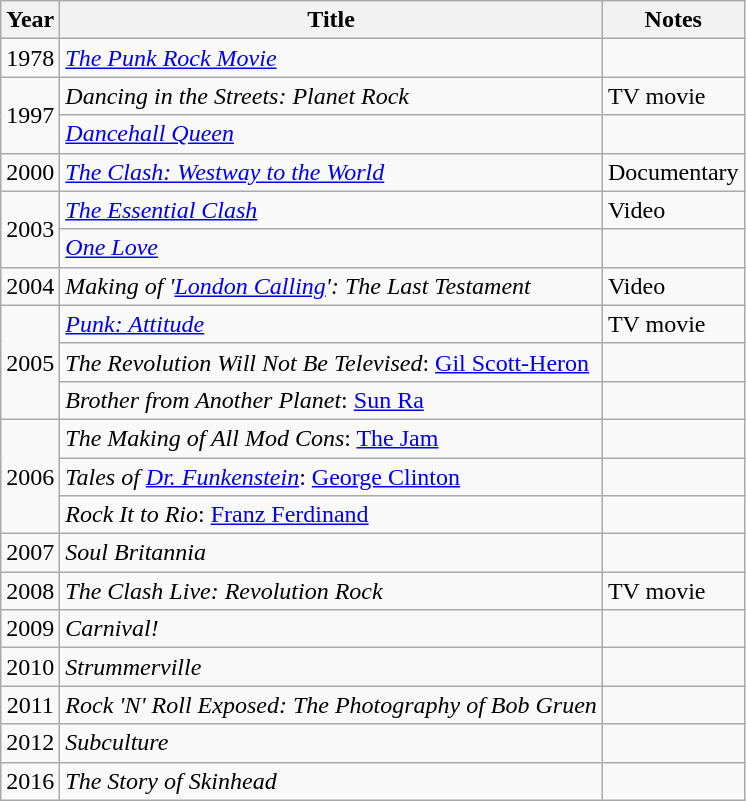<table class="wikitable sortable">
<tr>
<th>Year</th>
<th>Title</th>
<th>Notes</th>
</tr>
<tr>
<td style="text-align:center">1978</td>
<td data-sort-value="Punk Rock Movie"><em><a href='#'>The Punk Rock Movie</a></em></td>
<td></td>
</tr>
<tr>
<td rowspan="2" style="text-align:center">1997</td>
<td><em>Dancing in the Streets: Planet Rock</em></td>
<td>TV movie</td>
</tr>
<tr>
<td><em><a href='#'>Dancehall Queen</a></em></td>
<td></td>
</tr>
<tr>
<td style="text-align:center">2000</td>
<td data-sort-value="Clash Westway to the World"><em><a href='#'>The Clash: Westway to the World</a></em></td>
<td>Documentary</td>
</tr>
<tr>
<td rowspan="2" style="text-align:center">2003</td>
<td data-sort-value="Essential Clash"><em><a href='#'>The Essential Clash</a></em></td>
<td>Video</td>
</tr>
<tr>
<td><em><a href='#'>One Love</a></em></td>
<td></td>
</tr>
<tr>
<td style="text-align:center">2004</td>
<td><em>Making of '<a href='#'>London Calling</a>': The Last Testament</em></td>
<td>Video</td>
</tr>
<tr>
<td rowspan="3" style="text-align:center">2005</td>
<td><em><a href='#'>Punk: Attitude</a></em></td>
<td>TV movie</td>
</tr>
<tr>
<td data-sort-value="Revolution Will Not Be Televised"><em>The Revolution Will Not Be Televised</em>: <a href='#'>Gil Scott-Heron</a></td>
<td></td>
</tr>
<tr>
<td><em>Brother from Another Planet</em>: <a href='#'>Sun Ra</a></td>
<td></td>
</tr>
<tr>
<td rowspan="3" style="text-align:center">2006</td>
<td data-sort-value="Making of All Mode Cons"><em>The Making of All Mod Cons</em>: <a href='#'>The Jam</a></td>
<td></td>
</tr>
<tr>
<td><em>Tales of <a href='#'>Dr. Funkenstein</a></em>: <a href='#'>George Clinton</a></td>
<td></td>
</tr>
<tr>
<td><em>Rock It to Rio</em>: <a href='#'>Franz Ferdinand</a></td>
<td></td>
</tr>
<tr>
<td style="text-align:center">2007</td>
<td><em>Soul Britannia</em></td>
<td></td>
</tr>
<tr>
<td style="text-align:center">2008</td>
<td data-sort-value="Clash Live Revolution Rock"><em>The Clash Live: Revolution Rock</em></td>
<td>TV movie</td>
</tr>
<tr>
<td style="text-align:center">2009</td>
<td><em>Carnival!</em></td>
<td></td>
</tr>
<tr>
<td style="text-align:center">2010</td>
<td><em>Strummerville</em></td>
<td></td>
</tr>
<tr>
<td style="text-align:center">2011</td>
<td data-sort-value="Rock and Roll Exposed"><em>Rock 'N' Roll Exposed: The Photography of Bob Gruen</em></td>
<td></td>
</tr>
<tr>
<td style="text-align:center">2012</td>
<td><em>Subculture</em></td>
<td></td>
</tr>
<tr>
<td style="text-align:center">2016</td>
<td><em>The Story of Skinhead</em></td>
<td></td>
</tr>
</table>
